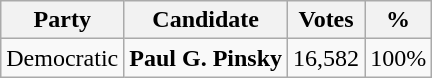<table class="wikitable">
<tr>
<th>Party</th>
<th>Candidate</th>
<th>Votes</th>
<th>%</th>
</tr>
<tr>
<td>Democratic</td>
<td><strong>Paul G. Pinsky</strong></td>
<td>16,582</td>
<td>100%</td>
</tr>
</table>
